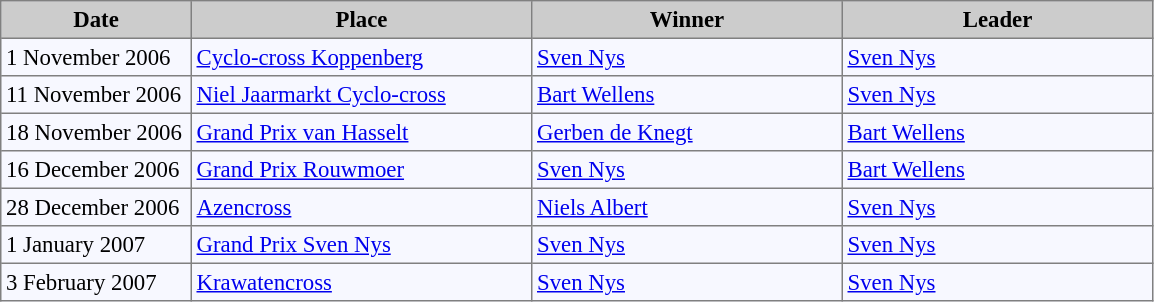<table bgcolor="#f7f8ff" cellpadding="3" cellspacing="0" border="1" style="font-size: 95%; border: gray solid 1px; border-collapse: collapse;">
<tr bgcolor="#CCCCCC">
<td align="center" width="120"><strong>Date</strong></td>
<td align="center" width="220"><strong>Place</strong></td>
<td align="center" width="200"><strong>Winner</strong></td>
<td align="center" width="200"><strong>Leader</strong></td>
</tr>
<tr align="left">
<td>1 November 2006</td>
<td> <a href='#'>Cyclo-cross Koppenberg</a></td>
<td> <a href='#'>Sven Nys</a></td>
<td> <a href='#'>Sven Nys</a></td>
</tr>
<tr align="left">
<td>11 November 2006</td>
<td> <a href='#'>Niel Jaarmarkt Cyclo-cross</a></td>
<td> <a href='#'>Bart Wellens</a></td>
<td> <a href='#'>Sven Nys</a></td>
</tr>
<tr align="left">
<td>18 November 2006</td>
<td> <a href='#'>Grand Prix van Hasselt</a></td>
<td> <a href='#'>Gerben de Knegt</a></td>
<td> <a href='#'>Bart Wellens</a></td>
</tr>
<tr align="left">
<td>16 December 2006</td>
<td> <a href='#'>Grand Prix Rouwmoer</a></td>
<td> <a href='#'>Sven Nys</a></td>
<td> <a href='#'>Bart Wellens</a></td>
</tr>
<tr align="left">
<td>28 December 2006</td>
<td> <a href='#'>Azencross</a></td>
<td> <a href='#'>Niels Albert</a></td>
<td> <a href='#'>Sven Nys</a></td>
</tr>
<tr align="left">
<td>1 January 2007</td>
<td> <a href='#'>Grand Prix Sven Nys</a></td>
<td> <a href='#'>Sven Nys</a></td>
<td> <a href='#'>Sven Nys</a></td>
</tr>
<tr align="left">
<td>3 February 2007</td>
<td> <a href='#'>Krawatencross</a></td>
<td> <a href='#'>Sven Nys</a></td>
<td> <a href='#'>Sven Nys</a></td>
</tr>
</table>
